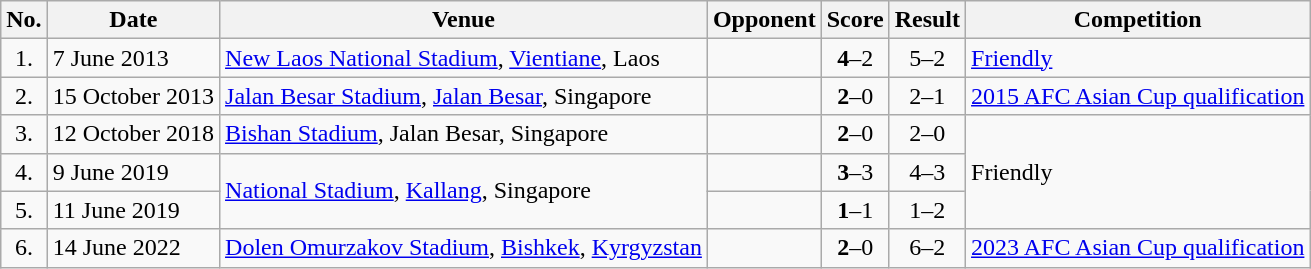<table class="wikitable" style="font-size:100%;">
<tr>
<th>No.</th>
<th>Date</th>
<th>Venue</th>
<th>Opponent</th>
<th>Score</th>
<th>Result</th>
<th>Competition</th>
</tr>
<tr>
<td align=center>1.</td>
<td>7 June 2013</td>
<td><a href='#'>New Laos National Stadium</a>, <a href='#'>Vientiane</a>, Laos</td>
<td></td>
<td align=center><strong>4</strong>–2</td>
<td align=center>5–2</td>
<td><a href='#'>Friendly</a></td>
</tr>
<tr>
<td align=center>2.</td>
<td>15 October 2013</td>
<td><a href='#'>Jalan Besar Stadium</a>, <a href='#'>Jalan Besar</a>, Singapore</td>
<td></td>
<td align=center><strong>2</strong>–0</td>
<td align=center>2–1</td>
<td><a href='#'>2015 AFC Asian Cup qualification</a></td>
</tr>
<tr>
<td align=center>3.</td>
<td>12 October 2018</td>
<td><a href='#'>Bishan Stadium</a>, Jalan Besar, Singapore</td>
<td></td>
<td align=center><strong>2</strong>–0</td>
<td align=center>2–0</td>
<td rowspan=3>Friendly</td>
</tr>
<tr>
<td align=center>4.</td>
<td>9 June 2019</td>
<td rowspan=2><a href='#'>National Stadium</a>, <a href='#'>Kallang</a>, Singapore</td>
<td></td>
<td align=center><strong>3</strong>–3</td>
<td align=center>4–3</td>
</tr>
<tr>
<td align=center>5.</td>
<td>11 June 2019</td>
<td></td>
<td align=center><strong>1</strong>–1</td>
<td align=center>1–2</td>
</tr>
<tr>
<td align=center>6.</td>
<td>14 June 2022</td>
<td><a href='#'>Dolen Omurzakov Stadium</a>, <a href='#'>Bishkek</a>, <a href='#'>Kyrgyzstan</a></td>
<td></td>
<td align=center><strong>2</strong>–0</td>
<td align=center>6–2</td>
<td><a href='#'>2023 AFC Asian Cup qualification</a></td>
</tr>
</table>
